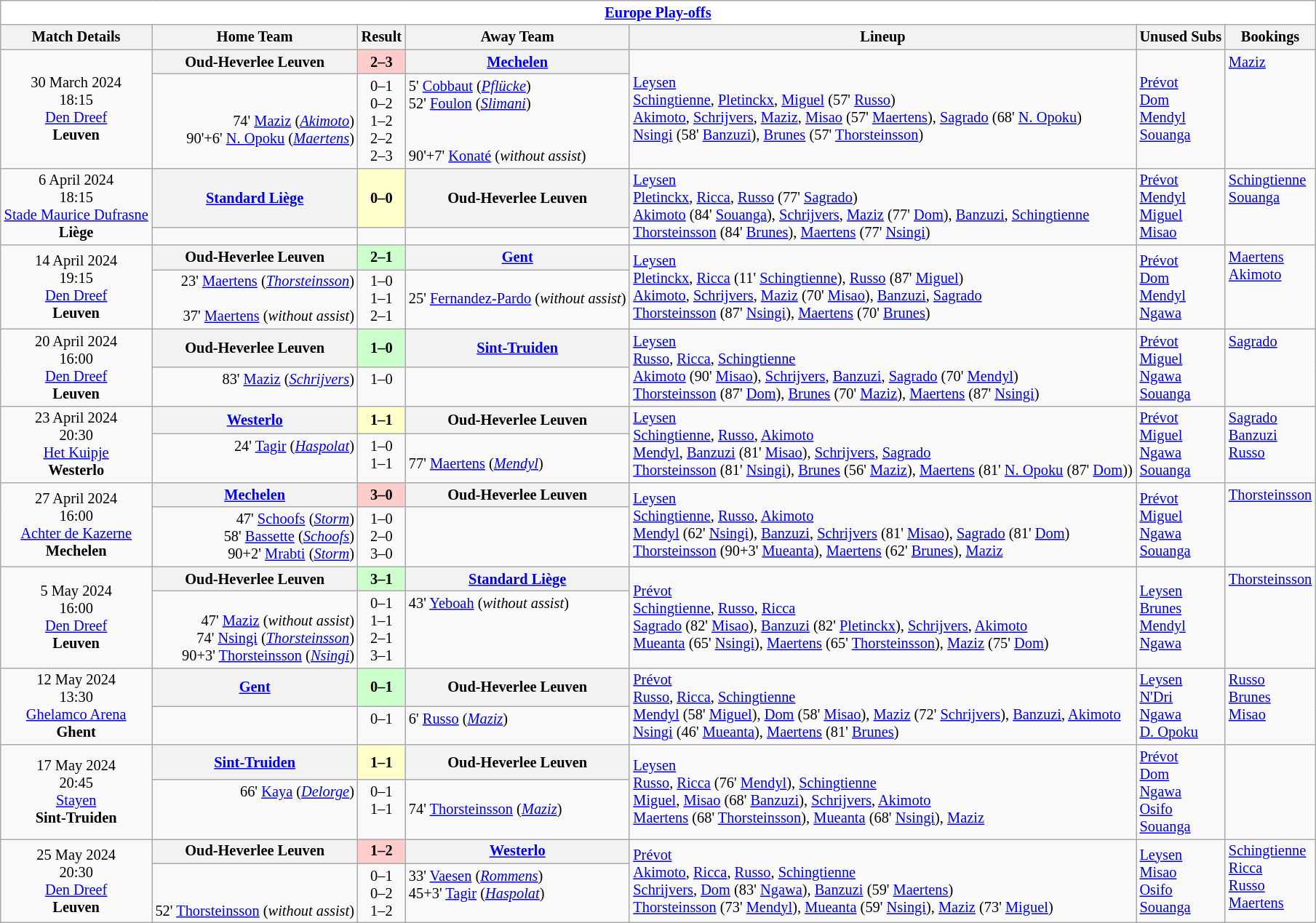<table class="wikitable" style="font-size:85%">
<tr>
<td colspan="7" align="center" style="background:white;"><strong><a href='#'>Europe Play-offs</a></strong></td>
</tr>
<tr>
<th>Match Details</th>
<th>Home Team</th>
<th>Result</th>
<th>Away Team</th>
<th>Lineup</th>
<th>Unused Subs</th>
<th>Bookings</th>
</tr>
<tr>
<td rowspan="2" align="center">30 March 2024<br>18:15<br><a href='#'>Den Dreef</a><br><strong>Leuven</strong><br></td>
<th><strong>Oud-Heverlee Leuven</strong></th>
<th style="background: #FFCCCC;">2–3</th>
<th><strong><a href='#'>Mechelen</a></strong></th>
<td rowspan="2"><a href='#'>Leysen</a><br><a href='#'>Schingtienne</a>, <a href='#'>Pletinckx</a>, <a href='#'>Miguel</a> (57' <a href='#'>Russo</a>)<br><a href='#'>Akimoto</a>, <a href='#'>Schrijvers</a>, <a href='#'>Maziz</a>, <a href='#'>Misao</a> (57' <a href='#'>Maertens</a>), <a href='#'>Sagrado</a> (68' <a href='#'>N. Opoku</a>)<br><a href='#'>Nsingi</a> (58' <a href='#'>Banzuzi</a>), <a href='#'>Brunes</a> (57' <a href='#'>Thorsteinsson</a>)</td>
<td rowspan="2"><a href='#'>Prévot</a><br><a href='#'>Dom</a><br><a href='#'>Mendyl</a><br><a href='#'>Souanga</a></td>
<td rowspan="2" valign="top"> <a href='#'>Maziz</a></td>
</tr>
<tr valign="top">
<td align="right"><br><br>74' <a href='#'>Maziz</a> (<em><a href='#'>Akimoto</a></em>)<br>90'+6' <a href='#'>N. Opoku</a> (<em><a href='#'>Maertens</a></em>)</td>
<td align="center">0–1<br>0–2<br>1–2<br>2–2<br>2–3</td>
<td>5' <a href='#'>Cobbaut</a> (<em><a href='#'>Pflücke</a></em>)<br>52' <a href='#'>Foulon</a> (<em><a href='#'>Slimani</a></em>)<br><br><br>90'+7' <a href='#'>Konaté</a> (<em>without assist</em>)</td>
</tr>
<tr>
<td rowspan="2" align="center">6 April 2024<br>18:15<br><a href='#'>Stade Maurice Dufrasne</a><br><strong>Liège</strong><br></td>
<th><strong><a href='#'>Standard Liège</a></strong></th>
<th style="background: #FFFFCC;">0–0</th>
<th><strong>Oud-Heverlee Leuven</strong></th>
<td rowspan="2"><a href='#'>Leysen</a><br><a href='#'>Pletinckx</a>, <a href='#'>Ricca</a>, <a href='#'>Russo</a> (77' <a href='#'>Sagrado</a>)<br><a href='#'>Akimoto</a> (84' <a href='#'>Souanga</a>), <a href='#'>Schrijvers</a>, <a href='#'>Maziz</a> (77' <a href='#'>Dom</a>), <a href='#'>Banzuzi</a>, <a href='#'>Schingtienne</a><br><a href='#'>Thorsteinsson</a> (84' <a href='#'>Brunes</a>), <a href='#'>Maertens</a> (77' <a href='#'>Nsingi</a>)</td>
<td rowspan="2"><a href='#'>Prévot</a><br><a href='#'>Mendyl</a><br><a href='#'>Miguel</a><br><a href='#'>Misao</a></td>
<td rowspan="2" valign="top"> <a href='#'>Schingtienne</a><br> <a href='#'>Souanga</a></td>
</tr>
<tr valign="top">
<td align="right"></td>
<td align="center"></td>
<td></td>
</tr>
<tr>
<td rowspan="2" align="center">14 April 2024<br>19:15<br><a href='#'>Den Dreef</a><br><strong>Leuven</strong><br></td>
<th><strong>Oud-Heverlee Leuven</strong></th>
<th style="background: #CCFFCC;">2–1</th>
<th><strong><a href='#'>Gent</a></strong></th>
<td rowspan="2"><a href='#'>Leysen</a><br><a href='#'>Pletinckx</a>, <a href='#'>Ricca</a> (11' <a href='#'>Schingtienne</a>), <a href='#'>Russo</a> (87' <a href='#'>Miguel</a>)<br><a href='#'>Akimoto</a>, <a href='#'>Schrijvers</a>, <a href='#'>Maziz</a> (70' <a href='#'>Misao</a>), <a href='#'>Banzuzi</a>, <a href='#'>Sagrado</a><br><a href='#'>Thorsteinsson</a> (87' <a href='#'>Nsingi</a>), <a href='#'>Maertens</a> (70' <a href='#'>Brunes</a>)</td>
<td rowspan="2"><a href='#'>Prévot</a><br><a href='#'>Dom</a><br><a href='#'>Mendyl</a><br><a href='#'>Ngawa</a></td>
<td rowspan="2" valign="top"> <a href='#'>Maertens</a><br> <a href='#'>Akimoto</a></td>
</tr>
<tr valign="top">
<td align="right">23' <a href='#'>Maertens</a> (<em><a href='#'>Thorsteinsson</a></em>)<br><br>37' <a href='#'>Maertens</a> (<em>without assist</em>)</td>
<td align="center">1–0<br>1–1<br>2–1</td>
<td><br>25' <a href='#'>Fernandez-Pardo</a> (<em>without assist</em>)</td>
</tr>
<tr>
<td rowspan="2" align="center">20 April 2024<br>16:00<br><a href='#'>Den Dreef</a><br><strong>Leuven</strong><br></td>
<th><strong>Oud-Heverlee Leuven</strong></th>
<th style="background: #CCFFCC;">1–0</th>
<th><strong><a href='#'>Sint-Truiden</a></strong></th>
<td rowspan="2"><a href='#'>Leysen</a><br><a href='#'>Russo</a>, <a href='#'>Ricca</a>, <a href='#'>Schingtienne</a><br><a href='#'>Akimoto</a> (90' <a href='#'>Misao</a>), <a href='#'>Schrijvers</a>, <a href='#'>Banzuzi</a>, <a href='#'>Sagrado</a> (70' <a href='#'>Mendyl</a>)<br><a href='#'>Thorsteinsson</a> (87' <a href='#'>Dom</a>), <a href='#'>Brunes</a> (70' <a href='#'>Maziz</a>), <a href='#'>Maertens</a> (87' <a href='#'>Nsingi</a>)</td>
<td rowspan="2"><a href='#'>Prévot</a><br><a href='#'>Miguel</a><br><a href='#'>Ngawa</a><br><a href='#'>Souanga</a></td>
<td rowspan="2" valign="top"> <a href='#'>Sagrado</a></td>
</tr>
<tr valign="top">
<td align="right">83' <a href='#'>Maziz</a> (<em><a href='#'>Schrijvers</a></em>)</td>
<td align="center">1–0</td>
<td></td>
</tr>
<tr>
<td rowspan="2" align="center">23 April 2024<br>20:30<br><a href='#'>Het Kuipje</a><br><strong>Westerlo</strong><br></td>
<th><strong><a href='#'>Westerlo</a></strong></th>
<th style="background: #FFFFCC;">1–1</th>
<th><strong>Oud-Heverlee Leuven</strong></th>
<td rowspan="2"><a href='#'>Leysen</a><br><a href='#'>Schingtienne</a>, <a href='#'>Russo</a>, <a href='#'>Akimoto</a><br><a href='#'>Mendyl</a>, <a href='#'>Banzuzi</a> (81' <a href='#'>Misao</a>), <a href='#'>Schrijvers</a>, <a href='#'>Sagrado</a><br><a href='#'>Thorsteinsson</a> (81' <a href='#'>Nsingi</a>), <a href='#'>Brunes</a> (56' <a href='#'>Maziz</a>), <a href='#'>Maertens</a> (81' <a href='#'>N. Opoku</a> (87' <a href='#'>Dom</a>))</td>
<td rowspan="2"><a href='#'>Prévot</a><br><a href='#'>Miguel</a><br><a href='#'>Ngawa</a><br><a href='#'>Souanga</a></td>
<td rowspan="2" valign="top"> <a href='#'>Sagrado</a><br> <a href='#'>Banzuzi</a><br> <a href='#'>Russo</a></td>
</tr>
<tr valign="top">
<td align="right">24' <a href='#'>Tagir</a> (<em><a href='#'>Haspolat</a></em>)</td>
<td align="center">1–0<br>1–1</td>
<td><br>77' <a href='#'>Maertens</a> (<em><a href='#'>Mendyl</a></em>)</td>
</tr>
<tr>
<td rowspan="2" align="center">27 April 2024<br>16:00<br><a href='#'>Achter de Kazerne</a><br><strong>Mechelen</strong><br></td>
<th><strong><a href='#'>Mechelen</a></strong></th>
<th style="background: #FFCCCC;">3–0</th>
<th><strong>Oud-Heverlee Leuven</strong></th>
<td rowspan="2"><a href='#'>Leysen</a><br><a href='#'>Schingtienne</a>, <a href='#'>Russo</a>, <a href='#'>Akimoto</a><br><a href='#'>Mendyl</a> (62' <a href='#'>Nsingi</a>), <a href='#'>Banzuzi</a>, <a href='#'>Schrijvers</a> (81' <a href='#'>Misao</a>), <a href='#'>Sagrado</a> (81' <a href='#'>Dom</a>)<br><a href='#'>Thorsteinsson</a> (90+3' <a href='#'>Mueanta</a>), <a href='#'>Maertens</a> (62' <a href='#'>Brunes</a>), <a href='#'>Maziz</a></td>
<td rowspan="2"><a href='#'>Prévot</a><br><a href='#'>Miguel</a><br><a href='#'>Ngawa</a><br><a href='#'>Souanga</a></td>
<td rowspan="2" valign="top"> <a href='#'>Thorsteinsson</a></td>
</tr>
<tr valign="top">
<td align="right">47' <a href='#'>Schoofs</a> (<em><a href='#'>Storm</a></em>)<br>58' <a href='#'>Bassette</a> (<em><a href='#'>Schoofs</a></em>)<br>90+2' <a href='#'>Mrabti</a> (<em><a href='#'>Storm</a></em>)</td>
<td align="center">1–0<br>2–0<br>3–0</td>
<td></td>
</tr>
<tr>
<td rowspan="2" align="center">5 May 2024<br>16:00<br><a href='#'>Den Dreef</a><br><strong>Leuven</strong><br></td>
<th><strong>Oud-Heverlee Leuven</strong></th>
<th style="background: #CCFFCC;">3–1</th>
<th><strong><a href='#'>Standard Liège</a></strong></th>
<td rowspan="2"><a href='#'>Prévot</a><br><a href='#'>Schingtienne</a>, <a href='#'>Russo</a>, <a href='#'>Ricca</a><br><a href='#'>Sagrado</a> (82' <a href='#'>Misao</a>), <a href='#'>Banzuzi</a> (82' <a href='#'>Pletinckx</a>), <a href='#'>Schrijvers</a>,  <a href='#'>Akimoto</a><br><a href='#'>Mueanta</a> (65' <a href='#'>Nsingi</a>), <a href='#'>Maertens</a> (65' <a href='#'>Thorsteinsson</a>), <a href='#'>Maziz</a> (75' <a href='#'>Dom</a>)</td>
<td rowspan="2"><a href='#'>Leysen</a><br><a href='#'>Brunes</a><br><a href='#'>Mendyl</a><br><a href='#'>Ngawa</a></td>
<td rowspan="2" valign="top"> <a href='#'>Thorsteinsson</a></td>
</tr>
<tr valign="top">
<td align="right"><br>47' <a href='#'>Maziz</a> (<em>without assist</em>)<br>74' <a href='#'>Nsingi</a> (<em><a href='#'>Thorsteinsson</a></em>)<br>90+3' <a href='#'>Thorsteinsson</a> (<em><a href='#'>Nsingi</a></em>)</td>
<td align="center">0–1<br>1–1<br>2–1<br>3–1</td>
<td>43' <a href='#'>Yeboah</a> (<em>without assist</em>)</td>
</tr>
<tr>
<td rowspan="2" align="center">12 May 2024<br>13:30<br><a href='#'>Ghelamco Arena</a><br><strong>Ghent</strong><br></td>
<th><strong><a href='#'>Gent</a></strong></th>
<th style="background: #CCFFCC;">0–1</th>
<th><strong>Oud-Heverlee Leuven</strong></th>
<td rowspan="2"><a href='#'>Prévot</a><br><a href='#'>Russo</a>, <a href='#'>Ricca</a>, <a href='#'>Schingtienne</a><br><a href='#'>Mendyl</a> (58' <a href='#'>Miguel</a>), <a href='#'>Dom</a> (58' <a href='#'>Misao</a>), <a href='#'>Maziz</a> (72' <a href='#'>Schrijvers</a>), <a href='#'>Banzuzi</a>, <a href='#'>Akimoto</a><br><a href='#'>Nsingi</a> (46' <a href='#'>Mueanta</a>), <a href='#'>Maertens</a> (81' <a href='#'>Brunes</a>)</td>
<td rowspan="2"><a href='#'>Leysen</a><br><a href='#'>N'Dri</a><br><a href='#'>Ngawa</a><br><a href='#'>D. Opoku</a></td>
<td rowspan="2" valign="top"> <a href='#'>Russo</a><br> <a href='#'>Brunes</a><br> <a href='#'>Misao</a></td>
</tr>
<tr valign="top">
<td align="right"></td>
<td align="center">0–1</td>
<td>6' <a href='#'>Russo</a> (<em><a href='#'>Maziz</a></em>)</td>
</tr>
<tr>
<td rowspan="2" align="center">17 May 2024<br>20:45<br><a href='#'>Stayen</a><br><strong>Sint-Truiden</strong><br></td>
<th><strong><a href='#'>Sint-Truiden</a></strong></th>
<th style="background: #FFFFCC;">1–1</th>
<th><strong>Oud-Heverlee Leuven</strong></th>
<td rowspan="2"><a href='#'>Leysen</a><br><a href='#'>Russo</a>, <a href='#'>Ricca</a> (76' <a href='#'>Mendyl</a>), <a href='#'>Schingtienne</a><br><a href='#'>Miguel</a>, <a href='#'>Misao</a> (68' <a href='#'>Banzuzi</a>), <a href='#'>Schrijvers</a>, <a href='#'>Akimoto</a><br><a href='#'>Maertens</a> (68' <a href='#'>Thorsteinsson</a>), <a href='#'>Mueanta</a> (68' <a href='#'>Nsingi</a>), <a href='#'>Maziz</a></td>
<td rowspan="2"><a href='#'>Prévot</a><br><a href='#'>Dom</a><br><a href='#'>Ngawa</a><br><a href='#'>Osifo</a><br><a href='#'>Souanga</a></td>
<td rowspan="2" valign="top"></td>
</tr>
<tr valign="top">
<td align="right">66' <a href='#'>Kaya</a> (<em><a href='#'>Delorge</a></em>)</td>
<td align="center">0–1<br>1–1</td>
<td><br>74' <a href='#'>Thorsteinsson</a> (<em><a href='#'>Maziz</a></em>)</td>
</tr>
<tr>
<td rowspan="2" align="center">25 May 2024<br>20:30<br><a href='#'>Den Dreef</a><br><strong>Leuven</strong><br></td>
<th><strong>Oud-Heverlee Leuven</strong></th>
<th style="background: #FFCCCC;">1–2</th>
<th><strong><a href='#'>Westerlo</a></strong></th>
<td rowspan="2"><a href='#'>Prévot</a><br><a href='#'>Akimoto</a>, <a href='#'>Ricca</a>, <a href='#'>Russo</a>, <a href='#'>Schingtienne</a><br><a href='#'>Schrijvers</a>, <a href='#'>Dom</a> (83' <a href='#'>Ngawa</a>), <a href='#'>Banzuzi</a> (59' <a href='#'>Maertens</a>)<br><a href='#'>Thorsteinsson</a> (73' <a href='#'>Mendyl</a>), <a href='#'>Mueanta</a> (59' <a href='#'>Nsingi</a>), <a href='#'>Maziz</a> (73' <a href='#'>Miguel</a>)</td>
<td rowspan="2"><a href='#'>Leysen</a><br><a href='#'>Misao</a><br><a href='#'>Osifo</a><br><a href='#'>Souanga</a></td>
<td rowspan="2" valign="top"> <a href='#'>Schingtienne</a><br> <a href='#'>Ricca</a><br> <a href='#'>Russo</a><br> <a href='#'>Maertens</a></td>
</tr>
<tr valign="top">
<td align="right"><br><br>52' <a href='#'>Thorsteinsson</a> (<em>without assist</em>)</td>
<td align="center">0–1<br>0–2<br>1–2</td>
<td>33' <a href='#'>Vaesen</a> (<em><a href='#'>Rommens</a></em>)<br>45+3' <a href='#'>Tagir</a> (<em><a href='#'>Haspolat</a></em>)</td>
</tr>
</table>
